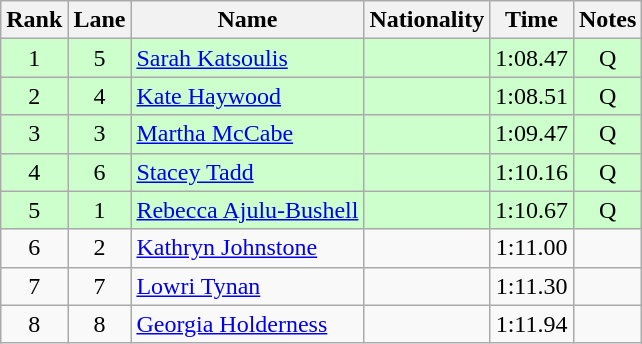<table class="wikitable sortable" style="text-align:center">
<tr>
<th>Rank</th>
<th>Lane</th>
<th>Name</th>
<th>Nationality</th>
<th>Time</th>
<th>Notes</th>
</tr>
<tr bgcolor=ccffcc>
<td>1</td>
<td>5</td>
<td align=left><a href='#'>Sarah Katsoulis</a></td>
<td align=left></td>
<td>1:08.47</td>
<td>Q</td>
</tr>
<tr bgcolor=ccffcc>
<td>2</td>
<td>4</td>
<td align=left><a href='#'>Kate Haywood</a></td>
<td align=left></td>
<td>1:08.51</td>
<td>Q</td>
</tr>
<tr bgcolor=ccffcc>
<td>3</td>
<td>3</td>
<td align=left><a href='#'>Martha McCabe</a></td>
<td align=left></td>
<td>1:09.47</td>
<td>Q</td>
</tr>
<tr bgcolor=ccffcc>
<td>4</td>
<td>6</td>
<td align=left><a href='#'>Stacey Tadd</a></td>
<td align=left></td>
<td>1:10.16</td>
<td>Q</td>
</tr>
<tr bgcolor=ccffcc>
<td>5</td>
<td>1</td>
<td align=left><a href='#'>Rebecca Ajulu-Bushell</a></td>
<td align=left></td>
<td>1:10.67</td>
<td>Q</td>
</tr>
<tr>
<td>6</td>
<td>2</td>
<td align=left><a href='#'>Kathryn Johnstone</a></td>
<td align=left></td>
<td>1:11.00</td>
<td></td>
</tr>
<tr>
<td>7</td>
<td>7</td>
<td align=left><a href='#'>Lowri Tynan</a></td>
<td align=left></td>
<td>1:11.30</td>
<td></td>
</tr>
<tr>
<td>8</td>
<td>8</td>
<td align=left><a href='#'>Georgia Holderness</a></td>
<td align=left></td>
<td>1:11.94</td>
<td></td>
</tr>
</table>
